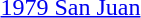<table>
<tr>
<td><a href='#'>1979 San Juan</a><br></td>
<td></td>
<td></td>
<td></td>
</tr>
</table>
